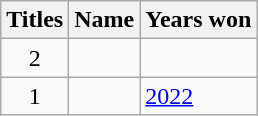<table class="wikitable style="font-size:100%; text-align: left; width:70%">
<tr>
<th>Titles</th>
<th>Name</th>
<th>Years won</th>
</tr>
<tr>
<td align=center>2</td>
<td {{nowrap></td>
<td></td>
</tr>
<tr>
<td align=center>1</td>
<td {{nowrap></td>
<td><a href='#'>2022</a></td>
</tr>
</table>
